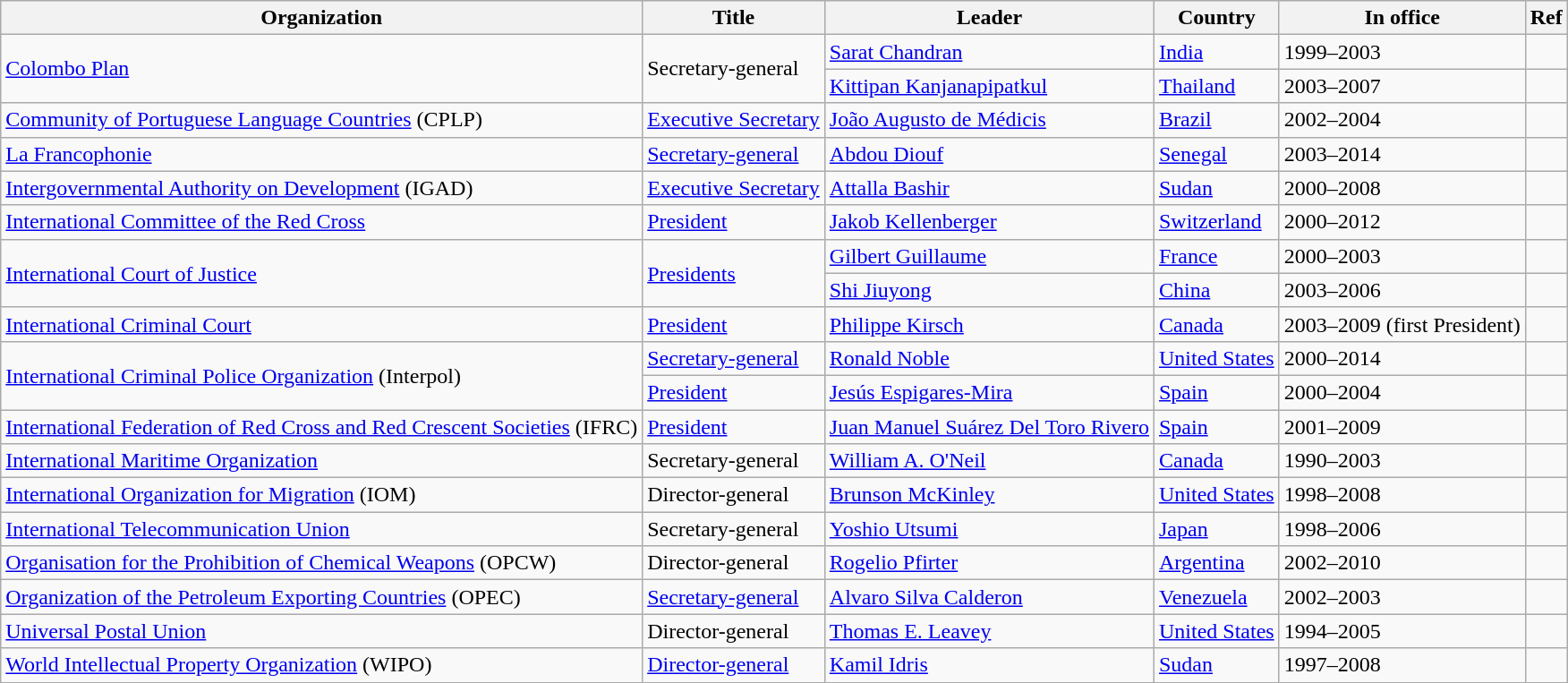<table class="wikitable unsortable">
<tr>
<th>Organization</th>
<th>Title</th>
<th>Leader</th>
<th>Country</th>
<th>In office</th>
<th>Ref</th>
</tr>
<tr>
<td rowspan="2"><a href='#'>Colombo Plan</a></td>
<td rowspan="2">Secretary-general</td>
<td><a href='#'>Sarat Chandran</a></td>
<td><a href='#'>India</a></td>
<td>1999–2003</td>
<td></td>
</tr>
<tr>
<td><a href='#'>Kittipan Kanjanapipatkul</a></td>
<td><a href='#'>Thailand</a></td>
<td>2003–2007</td>
<td></td>
</tr>
<tr>
<td><a href='#'>Community of Portuguese Language Countries</a> (CPLP)</td>
<td><a href='#'>Executive Secretary</a></td>
<td><a href='#'>João Augusto de Médicis</a></td>
<td><a href='#'>Brazil</a></td>
<td>2002–2004</td>
<td></td>
</tr>
<tr>
<td><a href='#'>La Francophonie</a></td>
<td><a href='#'>Secretary-general</a></td>
<td><a href='#'>Abdou Diouf</a></td>
<td><a href='#'>Senegal</a></td>
<td>2003–2014</td>
<td></td>
</tr>
<tr>
<td><a href='#'>Intergovernmental Authority on Development</a> (IGAD)</td>
<td><a href='#'>Executive Secretary</a></td>
<td><a href='#'>Attalla Bashir</a></td>
<td><a href='#'>Sudan</a></td>
<td>2000–2008</td>
<td></td>
</tr>
<tr>
<td><a href='#'>International Committee of the Red Cross</a></td>
<td><a href='#'>President</a></td>
<td><a href='#'>Jakob Kellenberger</a></td>
<td><a href='#'>Switzerland</a></td>
<td>2000–2012</td>
<td></td>
</tr>
<tr>
<td rowspan="2"><a href='#'>International Court of Justice</a></td>
<td rowspan="2"><a href='#'>Presidents</a></td>
<td><a href='#'>Gilbert Guillaume</a></td>
<td><a href='#'>France</a></td>
<td>2000–2003</td>
<td></td>
</tr>
<tr>
<td><a href='#'>Shi Jiuyong</a></td>
<td><a href='#'>China</a></td>
<td>2003–2006</td>
<td></td>
</tr>
<tr>
<td><a href='#'>International Criminal Court</a></td>
<td><a href='#'>President</a></td>
<td><a href='#'>Philippe Kirsch</a></td>
<td><a href='#'>Canada</a></td>
<td>2003–2009 (first President)</td>
<td></td>
</tr>
<tr>
<td rowspan="2"><a href='#'>International Criminal Police Organization</a> (Interpol)</td>
<td><a href='#'>Secretary-general</a></td>
<td><a href='#'>Ronald Noble</a></td>
<td><a href='#'>United States</a></td>
<td>2000–2014</td>
<td></td>
</tr>
<tr>
<td><a href='#'>President</a></td>
<td><a href='#'>Jesús Espigares-Mira</a></td>
<td><a href='#'>Spain</a></td>
<td>2000–2004</td>
<td></td>
</tr>
<tr>
<td><a href='#'>International Federation of Red Cross and Red Crescent Societies</a> (IFRC)</td>
<td><a href='#'>President</a></td>
<td><a href='#'>Juan Manuel Suárez Del Toro Rivero</a></td>
<td><a href='#'>Spain</a></td>
<td>2001–2009</td>
<td></td>
</tr>
<tr>
<td><a href='#'>International Maritime Organization</a></td>
<td>Secretary-general</td>
<td><a href='#'>William A. O'Neil</a></td>
<td><a href='#'>Canada</a></td>
<td>1990–2003</td>
<td></td>
</tr>
<tr>
<td><a href='#'>International Organization for Migration</a> (IOM)</td>
<td>Director-general</td>
<td><a href='#'>Brunson McKinley</a></td>
<td><a href='#'>United States</a></td>
<td>1998–2008</td>
<td></td>
</tr>
<tr>
<td><a href='#'>International Telecommunication Union</a></td>
<td>Secretary-general</td>
<td><a href='#'>Yoshio Utsumi</a></td>
<td><a href='#'>Japan</a></td>
<td>1998–2006</td>
<td></td>
</tr>
<tr>
<td><a href='#'>Organisation for the Prohibition of Chemical Weapons</a> (OPCW)</td>
<td>Director-general</td>
<td><a href='#'>Rogelio Pfirter</a></td>
<td><a href='#'>Argentina</a></td>
<td>2002–2010</td>
<td></td>
</tr>
<tr>
<td><a href='#'>Organization of the Petroleum Exporting Countries</a> (OPEC)</td>
<td><a href='#'>Secretary-general</a></td>
<td><a href='#'>Alvaro Silva Calderon</a></td>
<td><a href='#'>Venezuela</a></td>
<td>2002–2003</td>
<td></td>
</tr>
<tr>
<td><a href='#'>Universal Postal Union</a></td>
<td>Director-general</td>
<td><a href='#'>Thomas E. Leavey</a></td>
<td><a href='#'>United States</a></td>
<td>1994–2005</td>
<td></td>
</tr>
<tr>
<td><a href='#'>World Intellectual Property Organization</a> (WIPO)</td>
<td><a href='#'>Director-general</a></td>
<td><a href='#'>Kamil Idris</a></td>
<td><a href='#'>Sudan</a></td>
<td>1997–2008</td>
<td></td>
</tr>
</table>
